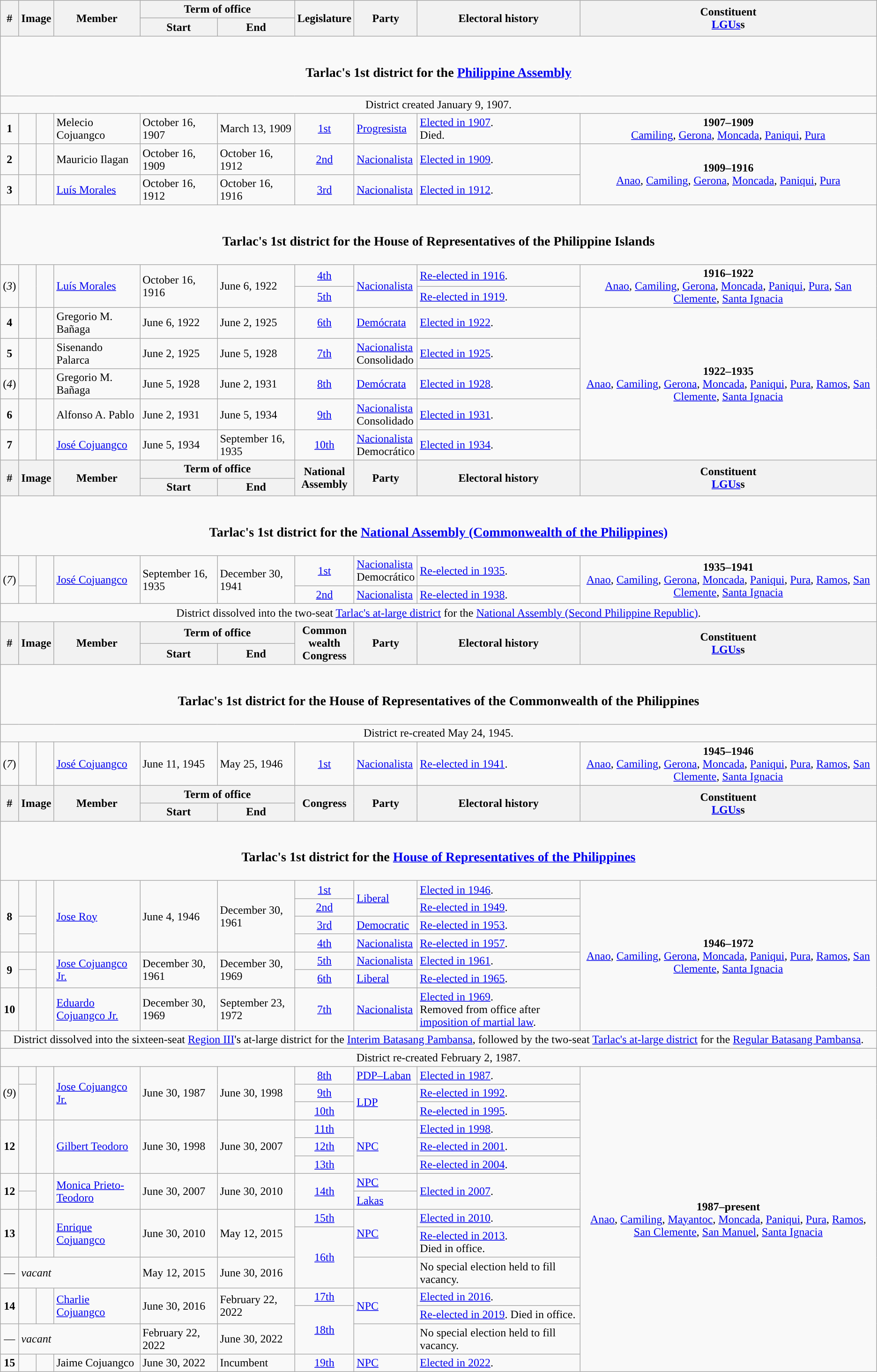<table class=wikitable>
<tr>
<th rowspan="2">#</th>
<th rowspan="2" colspan=2>Image</th>
<th rowspan="2">Member</th>
<th colspan=2>Term of office</th>
<th rowspan="2">Legislature</th>
<th rowspan="2">Party</th>
<th rowspan="2">Electoral history</th>
<th rowspan="2">Constituent<br><a href='#'>LGUs</a>s</th>
</tr>
<tr>
<th>Start</th>
<th>End</th>
</tr>
<tr>
<td colspan="10" style="text-align:center;"><br><h3>Tarlac's 1st district for the <a href='#'>Philippine Assembly</a></h3></td>
</tr>
<tr>
<td colspan="10" style="text-align:center;">District created January 9, 1907.</td>
</tr>
<tr>
<td style="text-align:center;"><strong>1</strong></td>
<td style="color:inherit;background:"></td>
<td></td>
<td>Melecio Cojuangco</td>
<td>October 16, 1907</td>
<td>March 13, 1909</td>
<td style="text-align:center;"><a href='#'>1st</a></td>
<td><a href='#'>Progresista</a></td>
<td><a href='#'>Elected in 1907</a>.<br>Died.</td>
<td style="text-align:center;"><strong>1907–1909</strong><br><a href='#'>Camiling</a>, <a href='#'>Gerona</a>, <a href='#'>Moncada</a>, <a href='#'>Paniqui</a>, <a href='#'>Pura</a></td>
</tr>
<tr>
<td style="text-align:center;"><strong>2</strong></td>
<td style="color:inherit;background:"></td>
<td></td>
<td>Mauricio Ilagan</td>
<td>October 16, 1909</td>
<td>October 16, 1912</td>
<td style="text-align:center;"><a href='#'>2nd</a></td>
<td><a href='#'>Nacionalista</a></td>
<td><a href='#'>Elected in 1909</a>.</td>
<td rowspan="2" style="text-align:center;"><strong>1909–1916</strong><br><a href='#'>Anao</a>, <a href='#'>Camiling</a>, <a href='#'>Gerona</a>, <a href='#'>Moncada</a>, <a href='#'>Paniqui</a>, <a href='#'>Pura</a></td>
</tr>
<tr>
<td style="text-align:center;"><strong>3</strong></td>
<td style="color:inherit;background:"></td>
<td></td>
<td><a href='#'>Luís Morales</a></td>
<td>October 16, 1912</td>
<td>October 16, 1916</td>
<td style="text-align:center;"><a href='#'>3rd</a></td>
<td><a href='#'>Nacionalista</a></td>
<td><a href='#'>Elected in 1912</a>.</td>
</tr>
<tr>
<td colspan="10" style="text-align:center;"><br><h3>Tarlac's 1st district for the House of Representatives of the Philippine Islands</h3></td>
</tr>
<tr>
<td rowspan="2" style="text-align:center;">(<em>3</em>)</td>
<td rowspan="2" style="color:inherit;background:"></td>
<td rowspan="2"></td>
<td rowspan="2"><a href='#'>Luís Morales</a></td>
<td rowspan="2">October 16, 1916</td>
<td rowspan="2">June 6, 1922</td>
<td style="text-align:center;"><a href='#'>4th</a></td>
<td rowspan="2"><a href='#'>Nacionalista</a></td>
<td><a href='#'>Re-elected in 1916</a>.</td>
<td rowspan="2" style="text-align:center;"><strong>1916–1922</strong><br><a href='#'>Anao</a>, <a href='#'>Camiling</a>, <a href='#'>Gerona</a>, <a href='#'>Moncada</a>, <a href='#'>Paniqui</a>, <a href='#'>Pura</a>, <a href='#'>San Clemente</a>, <a href='#'>Santa Ignacia</a></td>
</tr>
<tr>
<td style="text-align:center;"><a href='#'>5th</a></td>
<td><a href='#'>Re-elected in 1919</a>.</td>
</tr>
<tr>
<td style="text-align:center;"><strong>4</strong></td>
<td style="color:inherit;background:"></td>
<td></td>
<td>Gregorio M. Bañaga</td>
<td>June 6, 1922</td>
<td>June 2, 1925</td>
<td style="text-align:center;"><a href='#'>6th</a></td>
<td><a href='#'>Demócrata</a></td>
<td><a href='#'>Elected in 1922</a>.</td>
<td rowspan="5" style="text-align:center;"><strong>1922–1935</strong><br><a href='#'>Anao</a>, <a href='#'>Camiling</a>, <a href='#'>Gerona</a>, <a href='#'>Moncada</a>, <a href='#'>Paniqui</a>, <a href='#'>Pura</a>, <a href='#'>Ramos</a>, <a href='#'>San Clemente</a>, <a href='#'>Santa Ignacia</a></td>
</tr>
<tr>
<td style="text-align:center;"><strong>5</strong></td>
<td style="color:inherit;background:"></td>
<td></td>
<td>Sisenando Palarca</td>
<td>June 2, 1925</td>
<td>June 5, 1928</td>
<td style="text-align:center;"><a href='#'>7th</a></td>
<td><a href='#'>Nacionalista</a><br>Consolidado</td>
<td><a href='#'>Elected in 1925</a>.</td>
</tr>
<tr>
<td style="text-align:center;">(<em>4</em>)</td>
<td style="color:inherit;background:"></td>
<td></td>
<td>Gregorio M. Bañaga</td>
<td>June 5, 1928</td>
<td>June 2, 1931</td>
<td style="text-align:center;"><a href='#'>8th</a></td>
<td><a href='#'>Demócrata</a></td>
<td><a href='#'>Elected in 1928</a>.</td>
</tr>
<tr>
<td style="text-align:center;"><strong>6</strong></td>
<td style="color:inherit;background:"></td>
<td></td>
<td>Alfonso A. Pablo</td>
<td>June 2, 1931</td>
<td>June 5, 1934</td>
<td style="text-align:center;"><a href='#'>9th</a></td>
<td><a href='#'>Nacionalista</a><br>Consolidado</td>
<td><a href='#'>Elected in 1931</a>.</td>
</tr>
<tr>
<td style="text-align:center;"><strong>7</strong></td>
<td style="color:inherit;background:"></td>
<td></td>
<td><a href='#'>José Cojuangco</a></td>
<td>June 5, 1934</td>
<td>September 16, 1935</td>
<td style="text-align:center;"><a href='#'>10th</a></td>
<td><a href='#'>Nacionalista</a><br>Democrático</td>
<td><a href='#'>Elected in 1934</a>.</td>
</tr>
<tr>
<th rowspan="2">#</th>
<th rowspan="2" colspan=2>Image</th>
<th rowspan="2">Member</th>
<th colspan=2>Term of office</th>
<th rowspan="2">National<br>Assembly</th>
<th rowspan="2">Party</th>
<th rowspan="2">Electoral history</th>
<th rowspan="2">Constituent<br><a href='#'>LGUs</a>s</th>
</tr>
<tr>
<th>Start</th>
<th>End</th>
</tr>
<tr>
<td colspan="10" style="text-align:center;"><br><h3>Tarlac's 1st district for the <a href='#'>National Assembly (Commonwealth of the Philippines)</a></h3></td>
</tr>
<tr>
<td rowspan="2" style="text-align:center;">(<em>7</em>)</td>
<td style="color:inherit;background:"></td>
<td rowspan="2"></td>
<td rowspan="2"><a href='#'>José Cojuangco</a></td>
<td rowspan="2">September 16, 1935</td>
<td rowspan="2">December 30, 1941</td>
<td style="text-align:center;"><a href='#'>1st</a></td>
<td><a href='#'>Nacionalista</a><br>Democrático</td>
<td><a href='#'>Re-elected in 1935</a>.</td>
<td rowspan="2" style="text-align:center;"><strong>1935–1941</strong><br><a href='#'>Anao</a>, <a href='#'>Camiling</a>, <a href='#'>Gerona</a>, <a href='#'>Moncada</a>, <a href='#'>Paniqui</a>, <a href='#'>Pura</a>, <a href='#'>Ramos</a>, <a href='#'>San Clemente</a>, <a href='#'>Santa Ignacia</a></td>
</tr>
<tr>
<td style="color:inherit;background:"></td>
<td style="text-align:center;"><a href='#'>2nd</a></td>
<td><a href='#'>Nacionalista</a></td>
<td><a href='#'>Re-elected in 1938</a>.</td>
</tr>
<tr>
<td colspan="10" style="text-align:center;">District dissolved into the two-seat <a href='#'>Tarlac's at-large district</a> for the <a href='#'>National Assembly (Second Philippine Republic)</a>.</td>
</tr>
<tr>
<th rowspan="2">#</th>
<th rowspan="2" colspan=2>Image</th>
<th rowspan="2">Member</th>
<th colspan=2>Term of office</th>
<th rowspan="2">Common<br>wealth<br>Congress</th>
<th rowspan="2">Party</th>
<th rowspan="2">Electoral history</th>
<th rowspan="2">Constituent<br><a href='#'>LGUs</a>s</th>
</tr>
<tr>
<th>Start</th>
<th>End</th>
</tr>
<tr>
<td colspan="10" style="text-align:center;"><br><h3>Tarlac's 1st district for the House of Representatives of the Commonwealth of the Philippines</h3></td>
</tr>
<tr>
<td colspan="10" style="text-align:center;">District re-created May 24, 1945.</td>
</tr>
<tr>
<td style="text-align:center;">(<em>7</em>)</td>
<td style="color:inherit;background:"></td>
<td></td>
<td><a href='#'>José Cojuangco</a></td>
<td>June 11, 1945</td>
<td>May 25, 1946</td>
<td style="text-align:center;"><a href='#'>1st</a></td>
<td><a href='#'>Nacionalista</a></td>
<td><a href='#'>Re-elected in 1941</a>.</td>
<td style="text-align:center;"><strong>1945–1946</strong><br><a href='#'>Anao</a>, <a href='#'>Camiling</a>, <a href='#'>Gerona</a>, <a href='#'>Moncada</a>, <a href='#'>Paniqui</a>, <a href='#'>Pura</a>, <a href='#'>Ramos</a>, <a href='#'>San Clemente</a>, <a href='#'>Santa Ignacia</a></td>
</tr>
<tr>
<th rowspan="2">#</th>
<th rowspan="2" colspan=2>Image</th>
<th rowspan="2">Member</th>
<th colspan=2>Term of office</th>
<th rowspan="2">Congress</th>
<th rowspan="2">Party</th>
<th rowspan="2">Electoral history</th>
<th rowspan="2">Constituent<br><a href='#'>LGUs</a>s</th>
</tr>
<tr>
<th>Start</th>
<th>End</th>
</tr>
<tr>
<td colspan="10" style="text-align:center;"><br><h3>Tarlac's 1st district for the <a href='#'>House of Representatives of the Philippines</a></h3></td>
</tr>
<tr>
<td rowspan="4" style="text-align:center;"><strong>8</strong></td>
<td rowspan="2" style="color:inherit;background:"></td>
<td rowspan="4"></td>
<td rowspan="4"><a href='#'>Jose Roy</a></td>
<td rowspan="4">June 4, 1946</td>
<td rowspan="4">December 30, 1961</td>
<td style="text-align:center;"><a href='#'>1st</a></td>
<td rowspan="2"><a href='#'>Liberal</a></td>
<td><a href='#'>Elected in 1946</a>.</td>
<td rowspan="7" style="text-align:center;"><strong>1946–1972</strong><br><a href='#'>Anao</a>, <a href='#'>Camiling</a>, <a href='#'>Gerona</a>, <a href='#'>Moncada</a>, <a href='#'>Paniqui</a>, <a href='#'>Pura</a>, <a href='#'>Ramos</a>, <a href='#'>San Clemente</a>, <a href='#'>Santa Ignacia</a></td>
</tr>
<tr>
<td style="text-align:center;"><a href='#'>2nd</a></td>
<td><a href='#'>Re-elected in 1949</a>.</td>
</tr>
<tr>
<td style="color:inherit;background:"></td>
<td style="text-align:center;"><a href='#'>3rd</a></td>
<td><a href='#'>Democratic</a></td>
<td><a href='#'>Re-elected in 1953</a>.</td>
</tr>
<tr>
<td style="color:inherit;background:"></td>
<td style="text-align:center;"><a href='#'>4th</a></td>
<td><a href='#'>Nacionalista</a></td>
<td><a href='#'>Re-elected in 1957</a>.</td>
</tr>
<tr>
<td rowspan="2" style="text-align:center;"><strong>9</strong></td>
<td style="color:inherit;background:"></td>
<td rowspan="2"></td>
<td rowspan="2"><a href='#'>Jose Cojuangco Jr.</a></td>
<td rowspan="2">December 30, 1961</td>
<td rowspan="2">December 30, 1969</td>
<td style="text-align:center;"><a href='#'>5th</a></td>
<td><a href='#'>Nacionalista</a></td>
<td><a href='#'>Elected in 1961</a>.</td>
</tr>
<tr>
<td style="color:inherit;background:"></td>
<td style="text-align:center;"><a href='#'>6th</a></td>
<td><a href='#'>Liberal</a></td>
<td><a href='#'>Re-elected in 1965</a>.</td>
</tr>
<tr>
<td style="text-align:center;"><strong>10</strong></td>
<td style="color:inherit;background:"></td>
<td></td>
<td><a href='#'>Eduardo Cojuangco Jr.</a></td>
<td>December 30, 1969</td>
<td>September 23, 1972</td>
<td style="text-align:center;"><a href='#'>7th</a></td>
<td><a href='#'>Nacionalista</a></td>
<td><a href='#'>Elected in 1969</a>.<br>Removed from office after <a href='#'>imposition of martial law</a>.</td>
</tr>
<tr>
<td colspan="10" style="text-align:center;">District dissolved into the sixteen-seat <a href='#'>Region III</a>'s at-large district for the <a href='#'>Interim Batasang Pambansa</a>, followed by the two-seat <a href='#'>Tarlac's at-large district</a> for the <a href='#'>Regular Batasang Pambansa</a>.</td>
</tr>
<tr>
<td colspan="10" style="text-align:center;">District re-created February 2, 1987.</td>
</tr>
<tr>
<td rowspan="3" style="text-align:center;">(<em>9</em>)</td>
<td style="color:inherit;background:"></td>
<td rowspan="3"></td>
<td rowspan="3"><a href='#'>Jose Cojuangco Jr.</a></td>
<td rowspan="3">June 30, 1987</td>
<td rowspan="3">June 30, 1998</td>
<td style="text-align:center;"><a href='#'>8th</a></td>
<td><a href='#'>PDP–Laban</a></td>
<td><a href='#'>Elected in 1987</a>.</td>
<td rowspan="15" style="text-align:center;"><strong>1987–present</strong><br><a href='#'>Anao</a>, <a href='#'>Camiling</a>, <a href='#'>Mayantoc</a>, <a href='#'>Moncada</a>, <a href='#'>Paniqui</a>, <a href='#'>Pura</a>, <a href='#'>Ramos</a>, <a href='#'>San Clemente</a>, <a href='#'>San Manuel</a>, <a href='#'>Santa Ignacia</a></td>
</tr>
<tr>
<td rowspan="2" style="color:inherit;background:"></td>
<td style="text-align:center;"><a href='#'>9th</a></td>
<td rowspan="2"><a href='#'>LDP</a></td>
<td><a href='#'>Re-elected in 1992</a>.</td>
</tr>
<tr>
<td style="text-align:center;"><a href='#'>10th</a></td>
<td><a href='#'>Re-elected in 1995</a>.</td>
</tr>
<tr>
<td rowspan="3" style="text-align:center;"><strong>12</strong></td>
<td rowspan="3" style="color:inherit;background:"></td>
<td rowspan="3"></td>
<td rowspan="3"><a href='#'>Gilbert Teodoro</a></td>
<td rowspan="3">June 30, 1998</td>
<td rowspan="3">June 30, 2007</td>
<td style="text-align:center;"><a href='#'>11th</a></td>
<td rowspan="3"><a href='#'>NPC</a></td>
<td><a href='#'>Elected in 1998</a>.</td>
</tr>
<tr>
<td style="text-align:center;"><a href='#'>12th</a></td>
<td><a href='#'>Re-elected in 2001</a>.</td>
</tr>
<tr>
<td style="text-align:center;"><a href='#'>13th</a></td>
<td><a href='#'>Re-elected in 2004</a>.</td>
</tr>
<tr>
<td style="text-align:center;" rowspan="2"><strong>12</strong></td>
<td style="color:inherit;background:"></td>
<td rowspan="2"></td>
<td rowspan="2"><a href='#'>Monica Prieto-Teodoro</a></td>
<td rowspan="2">June 30, 2007</td>
<td rowspan="2">June 30, 2010</td>
<td style="text-align:center;" rowspan="2"><a href='#'>14th</a></td>
<td><a href='#'>NPC</a></td>
<td rowspan="2"><a href='#'>Elected in 2007</a>.</td>
</tr>
<tr>
<td style="color:inherit;background:"></td>
<td><a href='#'>Lakas</a></td>
</tr>
<tr>
<td rowspan="2" style="text-align:center;"><strong>13</strong></td>
<td rowspan="2" style="color:inherit;background:"></td>
<td rowspan="2"></td>
<td rowspan="2"><a href='#'>Enrique Cojuangco</a></td>
<td rowspan="2">June 30, 2010</td>
<td rowspan="2">May 12, 2015</td>
<td style="text-align:center;"><a href='#'>15th</a></td>
<td rowspan="2"><a href='#'>NPC</a></td>
<td><a href='#'>Elected in 2010</a>.</td>
</tr>
<tr>
<td rowspan="2" style="text-align:center;"><a href='#'>16th</a></td>
<td><a href='#'>Re-elected in 2013</a>.<br>Died in office.</td>
</tr>
<tr>
<td style="text-align:center;">—</td>
<td colspan="3"><em>vacant</em></td>
<td>May 12, 2015</td>
<td>June 30, 2016</td>
<td></td>
<td>No special election held to fill vacancy.</td>
</tr>
<tr>
<td rowspan="2" style="text-align:center;"><strong>14</strong></td>
<td rowspan="2" style="color:inherit;background:"></td>
<td rowspan="2"></td>
<td rowspan="2"><a href='#'>Charlie Cojuangco</a></td>
<td rowspan="2">June 30, 2016</td>
<td rowspan="2">February 22, 2022</td>
<td style="text-align:center;"><a href='#'>17th</a></td>
<td rowspan="2"><a href='#'>NPC</a></td>
<td><a href='#'>Elected in 2016</a>.</td>
</tr>
<tr>
<td rowspan="2" style="text-align:center;"><a href='#'>18th</a></td>
<td><a href='#'>Re-elected in 2019</a>. Died in office.</td>
</tr>
<tr>
<td style="text-align:center;">—</td>
<td colspan="3"><em>vacant</em></td>
<td>February 22, 2022</td>
<td>June 30, 2022</td>
<td></td>
<td>No special election held to fill vacancy.</td>
</tr>
<tr>
<td style="text-align:center;"><strong>15</strong></td>
<td style="color:inherit;background:"></td>
<td></td>
<td>Jaime Cojuangco</td>
<td>June 30, 2022</td>
<td>Incumbent</td>
<td style="text-align:center;"><a href='#'>19th</a></td>
<td><a href='#'>NPC</a></td>
<td><a href='#'>Elected in 2022</a>.</td>
</tr>
</table>
